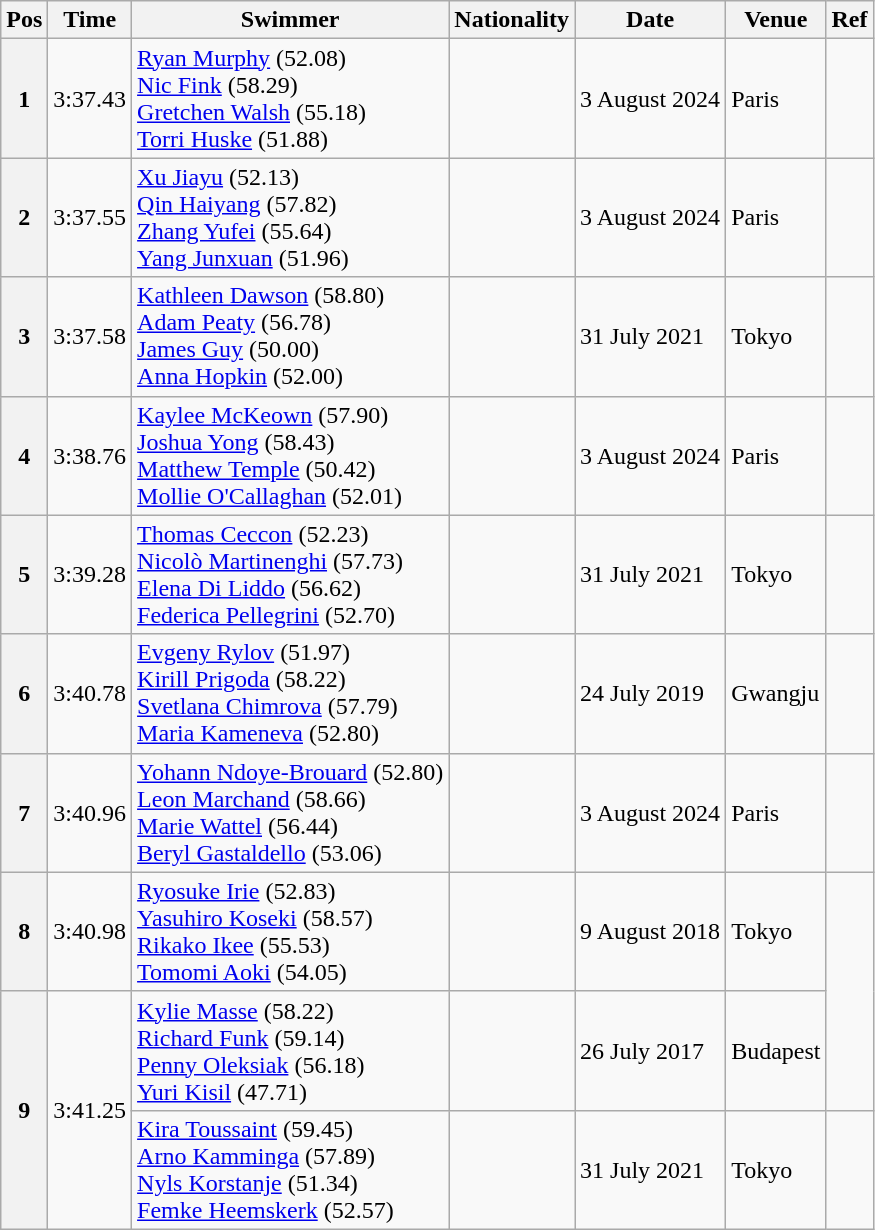<table class="wikitable">
<tr>
<th>Pos</th>
<th>Time</th>
<th>Swimmer</th>
<th>Nationality</th>
<th>Date</th>
<th>Venue</th>
<th>Ref</th>
</tr>
<tr>
<th>1</th>
<td>3:37.43</td>
<td><a href='#'>Ryan Murphy</a> (52.08)<br><a href='#'>Nic Fink</a> (58.29)<br><a href='#'>Gretchen Walsh</a> (55.18)<br><a href='#'>Torri Huske</a> (51.88)</td>
<td></td>
<td>3 August 2024</td>
<td>Paris</td>
<td></td>
</tr>
<tr>
<th>2</th>
<td>3:37.55</td>
<td><a href='#'>Xu Jiayu</a> (52.13)<br><a href='#'>Qin Haiyang</a> (57.82)<br><a href='#'>Zhang Yufei</a> (55.64)<br><a href='#'>Yang Junxuan</a> (51.96)</td>
<td></td>
<td>3 August 2024</td>
<td>Paris</td>
<td></td>
</tr>
<tr>
<th>3</th>
<td>3:37.58</td>
<td><a href='#'>Kathleen Dawson</a> (58.80)<br><a href='#'>Adam Peaty</a> (56.78)<br><a href='#'>James Guy</a> (50.00)<br><a href='#'>Anna Hopkin</a> (52.00)</td>
<td></td>
<td>31 July 2021</td>
<td>Tokyo</td>
<td></td>
</tr>
<tr>
<th>4</th>
<td>3:38.76</td>
<td><a href='#'>Kaylee McKeown</a> (57.90)<br><a href='#'>Joshua Yong</a> (58.43)<br><a href='#'>Matthew Temple</a> (50.42)<br><a href='#'>Mollie O'Callaghan</a> (52.01)</td>
<td></td>
<td>3 August 2024</td>
<td>Paris</td>
<td></td>
</tr>
<tr>
<th>5</th>
<td>3:39.28</td>
<td><a href='#'>Thomas Ceccon</a> (52.23)<br><a href='#'>Nicolò Martinenghi</a> (57.73)<br><a href='#'>Elena Di Liddo</a> (56.62)<br><a href='#'>Federica Pellegrini</a> (52.70)</td>
<td></td>
<td>31 July 2021</td>
<td>Tokyo</td>
<td></td>
</tr>
<tr>
<th>6</th>
<td>3:40.78</td>
<td><a href='#'>Evgeny Rylov</a> (51.97)<br><a href='#'>Kirill Prigoda</a> (58.22)<br><a href='#'>Svetlana Chimrova</a> (57.79)<br><a href='#'>Maria Kameneva</a> (52.80)</td>
<td></td>
<td>24 July 2019</td>
<td>Gwangju</td>
</tr>
<tr>
<th>7</th>
<td>3:40.96</td>
<td><a href='#'>Yohann Ndoye-Brouard</a> (52.80)<br><a href='#'>Leon Marchand</a> (58.66)<br><a href='#'>Marie Wattel</a> (56.44)<br><a href='#'>Beryl Gastaldello</a> (53.06)</td>
<td></td>
<td>3 August 2024</td>
<td>Paris</td>
<td></td>
</tr>
<tr>
<th>8</th>
<td>3:40.98</td>
<td><a href='#'>Ryosuke Irie</a> (52.83)<br><a href='#'>Yasuhiro Koseki</a> (58.57)<br><a href='#'>Rikako Ikee</a> (55.53)<br><a href='#'>Tomomi Aoki</a> (54.05)</td>
<td></td>
<td>9 August 2018</td>
<td>Tokyo</td>
</tr>
<tr>
<th rowspan=2>9</th>
<td rowspan=2>3:41.25</td>
<td><a href='#'>Kylie Masse</a> (58.22)<br><a href='#'>Richard Funk</a> (59.14)<br><a href='#'>Penny Oleksiak</a> (56.18)<br><a href='#'>Yuri Kisil</a> (47.71)</td>
<td></td>
<td>26 July 2017</td>
<td>Budapest</td>
</tr>
<tr>
<td><a href='#'>Kira Toussaint</a> (59.45)<br><a href='#'>Arno Kamminga</a> (57.89)<br><a href='#'>Nyls Korstanje</a> (51.34)<br><a href='#'>Femke Heemskerk</a> (52.57)</td>
<td></td>
<td>31 July 2021</td>
<td>Tokyo</td>
<td></td>
</tr>
</table>
